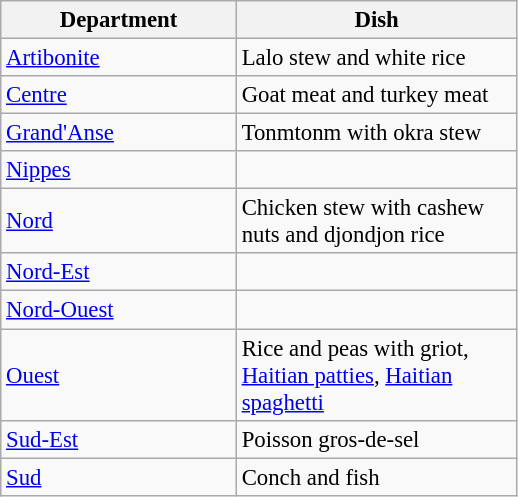<table class="wikitable sortable" style="text-align:right; font-size:95%;">
<tr>
<th width="150">Department</th>
<th width="180">Dish</th>
</tr>
<tr>
<td align="left"><a href='#'>Artibonite</a></td>
<td align="left">Lalo stew and white rice</td>
</tr>
<tr>
<td align="left"><a href='#'>Centre</a></td>
<td align="left">Goat meat and turkey meat</td>
</tr>
<tr>
<td align="left"><a href='#'>Grand'Anse</a></td>
<td align="left">Tonmtonm with okra stew</td>
</tr>
<tr>
<td align="left"><a href='#'>Nippes</a></td>
<td align="left"></td>
</tr>
<tr>
<td align="left"><a href='#'>Nord</a></td>
<td align="left">Chicken stew with cashew nuts and djondjon rice</td>
</tr>
<tr>
<td align="left"><a href='#'>Nord-Est</a></td>
<td align="left"></td>
</tr>
<tr>
<td align="left"><a href='#'>Nord-Ouest</a></td>
<td align="left"></td>
</tr>
<tr>
<td align="left"><a href='#'>Ouest</a></td>
<td align="left">Rice and peas with griot, <a href='#'>Haitian patties</a>, <a href='#'>Haitian spaghetti</a></td>
</tr>
<tr>
<td align="left"><a href='#'>Sud-Est</a></td>
<td align="left">Poisson gros-de-sel</td>
</tr>
<tr>
<td align="left"><a href='#'>Sud</a></td>
<td align="left">Conch and fish</td>
</tr>
</table>
